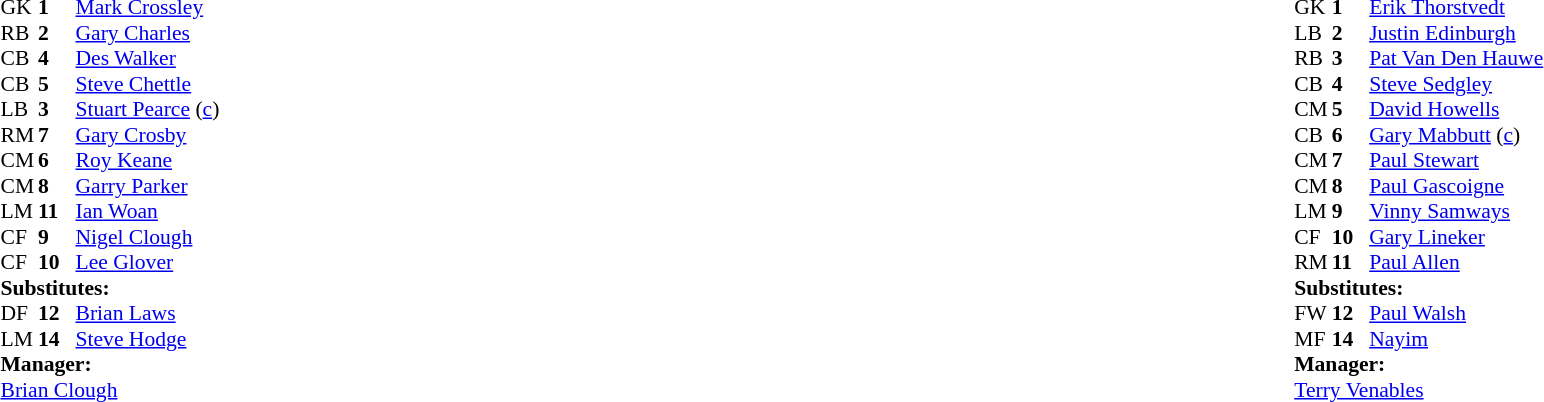<table width="100%">
<tr>
<td valign="top" width="50%"><br><table style="font-size:90%" cellspacing="0" cellpadding="0">
<tr>
<th width="25"></th>
<th width="25"></th>
</tr>
<tr>
<td>GK</td>
<td><strong>1</strong></td>
<td> <a href='#'>Mark Crossley</a></td>
</tr>
<tr>
<td>RB</td>
<td><strong>2</strong></td>
<td> <a href='#'>Gary Charles</a></td>
</tr>
<tr>
<td>CB</td>
<td><strong>4</strong></td>
<td> <a href='#'>Des Walker</a></td>
</tr>
<tr>
<td>CB</td>
<td><strong>5</strong></td>
<td> <a href='#'>Steve Chettle</a></td>
</tr>
<tr>
<td>LB</td>
<td><strong>3</strong></td>
<td> <a href='#'>Stuart Pearce</a> (<a href='#'>c</a>)</td>
</tr>
<tr>
<td>RM</td>
<td><strong>7</strong></td>
<td> <a href='#'>Gary Crosby</a></td>
</tr>
<tr>
<td>CM</td>
<td><strong>6</strong></td>
<td> <a href='#'>Roy Keane</a></td>
</tr>
<tr>
<td>CM</td>
<td><strong>8</strong></td>
<td> <a href='#'>Garry Parker</a></td>
</tr>
<tr>
<td>LM</td>
<td><strong>11</strong></td>
<td> <a href='#'>Ian Woan</a></td>
<td></td>
<td></td>
</tr>
<tr>
<td>CF</td>
<td><strong>9</strong></td>
<td> <a href='#'>Nigel Clough</a></td>
</tr>
<tr>
<td>CF</td>
<td><strong>10</strong></td>
<td> <a href='#'>Lee Glover</a></td>
<td></td>
<td></td>
</tr>
<tr>
<td colspan="4"><strong>Substitutes:</strong></td>
</tr>
<tr>
<td>DF</td>
<td><strong>12</strong></td>
<td> <a href='#'>Brian Laws</a></td>
<td></td>
<td></td>
</tr>
<tr>
<td>LM</td>
<td><strong>14</strong></td>
<td> <a href='#'>Steve Hodge</a></td>
<td></td>
<td></td>
</tr>
<tr>
<td colspan="4"><strong>Manager:</strong></td>
</tr>
<tr>
<td colspan="4"> <a href='#'>Brian Clough</a></td>
</tr>
</table>
</td>
<td valign="top"></td>
<td valign="top" width="50%"><br><table style="font-size:90%" cellspacing="0" cellpadding="0" align="center">
<tr>
<th width="25"></th>
<th width="25"></th>
</tr>
<tr>
<td>GK</td>
<td><strong>1</strong></td>
<td> <a href='#'>Erik Thorstvedt</a></td>
</tr>
<tr>
<td>LB</td>
<td><strong>2</strong></td>
<td> <a href='#'>Justin Edinburgh</a></td>
</tr>
<tr>
<td>RB</td>
<td><strong>3</strong></td>
<td> <a href='#'>Pat Van Den Hauwe</a></td>
</tr>
<tr>
<td>CB</td>
<td><strong>4</strong></td>
<td> <a href='#'>Steve Sedgley</a></td>
</tr>
<tr>
<td>CM</td>
<td><strong>5</strong></td>
<td> <a href='#'>David Howells</a></td>
</tr>
<tr>
<td>CB</td>
<td><strong>6</strong></td>
<td> <a href='#'>Gary Mabbutt</a> (<a href='#'>c</a>)</td>
</tr>
<tr>
<td>CM</td>
<td><strong>7</strong></td>
<td> <a href='#'>Paul Stewart</a></td>
</tr>
<tr>
<td>CM</td>
<td><strong>8</strong></td>
<td> <a href='#'>Paul Gascoigne</a></td>
<td></td>
<td></td>
</tr>
<tr>
<td>LM</td>
<td><strong>9</strong></td>
<td> <a href='#'>Vinny Samways</a></td>
<td></td>
<td></td>
</tr>
<tr>
<td>CF</td>
<td><strong>10</strong></td>
<td> <a href='#'>Gary Lineker</a></td>
</tr>
<tr>
<td>RM</td>
<td><strong>11</strong></td>
<td> <a href='#'>Paul Allen</a></td>
</tr>
<tr>
<td colspan="4"><strong>Substitutes:</strong></td>
</tr>
<tr>
<td>FW</td>
<td><strong>12</strong></td>
<td> <a href='#'>Paul Walsh</a></td>
<td></td>
<td></td>
</tr>
<tr>
<td>MF</td>
<td><strong>14</strong></td>
<td> <a href='#'>Nayim</a></td>
<td></td>
<td></td>
</tr>
<tr>
<td colspan="4"><strong>Manager:</strong></td>
</tr>
<tr>
<td colspan="4"> <a href='#'>Terry Venables</a></td>
</tr>
</table>
</td>
</tr>
</table>
